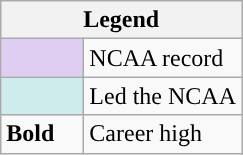<table class="wikitable">
<tr>
<th colspan="2">Legend</th>
</tr>
<tr>
<td style="background:#e0cef2; width:3em;"></td>
<td>NCAA record</td>
</tr>
<tr>
<td style="background:#cfecec; width:3em;"></td>
<td>Led the NCAA</td>
</tr>
<tr>
<td><strong>Bold</strong></td>
<td>Career high</td>
</tr>
</table>
